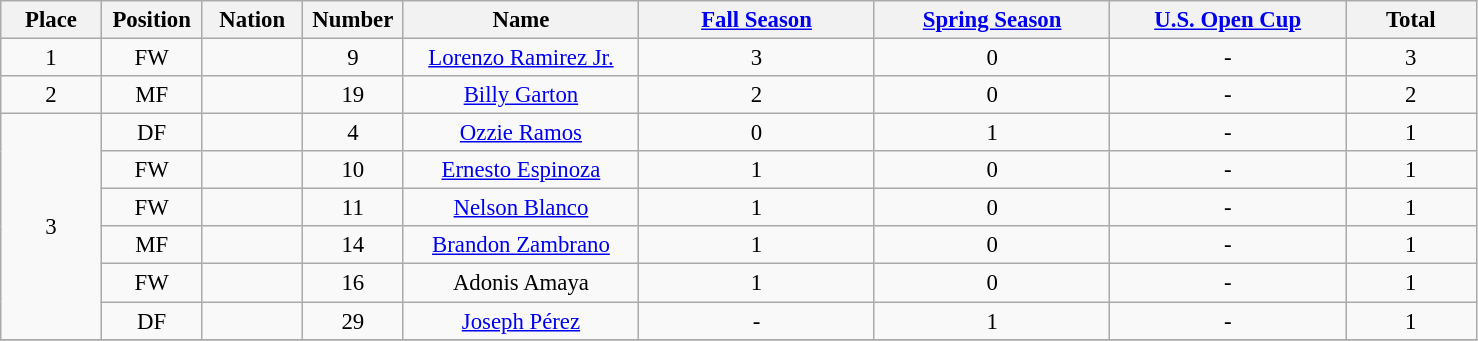<table class="wikitable" style="font-size: 95%; text-align: center;">
<tr>
<th width=60>Place</th>
<th width=60>Position</th>
<th width=60>Nation</th>
<th width=60>Number</th>
<th width=150>Name</th>
<th width=150><a href='#'>Fall Season</a></th>
<th width=150><a href='#'>Spring Season</a></th>
<th width=150><a href='#'>U.S. Open Cup</a></th>
<th width=80><strong>Total</strong></th>
</tr>
<tr>
<td>1</td>
<td>FW</td>
<td></td>
<td>9</td>
<td><a href='#'>Lorenzo Ramirez Jr.</a></td>
<td>3</td>
<td>0</td>
<td>-</td>
<td>3</td>
</tr>
<tr>
<td>2</td>
<td>MF</td>
<td></td>
<td>19</td>
<td><a href='#'>Billy Garton</a></td>
<td>2</td>
<td>0</td>
<td>-</td>
<td>2</td>
</tr>
<tr>
<td rowspan="6">3</td>
<td>DF</td>
<td></td>
<td>4</td>
<td><a href='#'>Ozzie Ramos</a></td>
<td>0</td>
<td>1</td>
<td>-</td>
<td>1</td>
</tr>
<tr>
<td>FW</td>
<td></td>
<td>10</td>
<td><a href='#'>Ernesto Espinoza</a></td>
<td>1</td>
<td>0</td>
<td>-</td>
<td>1</td>
</tr>
<tr>
<td>FW</td>
<td></td>
<td>11</td>
<td><a href='#'>Nelson Blanco</a></td>
<td>1</td>
<td>0</td>
<td>-</td>
<td>1</td>
</tr>
<tr>
<td>MF</td>
<td></td>
<td>14</td>
<td><a href='#'>Brandon Zambrano</a></td>
<td>1</td>
<td>0</td>
<td>-</td>
<td>1</td>
</tr>
<tr>
<td>FW</td>
<td></td>
<td>16</td>
<td>Adonis Amaya</td>
<td>1</td>
<td>0</td>
<td>-</td>
<td>1</td>
</tr>
<tr>
<td>DF</td>
<td></td>
<td>29</td>
<td><a href='#'>Joseph Pérez</a></td>
<td>-</td>
<td>1</td>
<td>-</td>
<td>1</td>
</tr>
<tr>
</tr>
</table>
